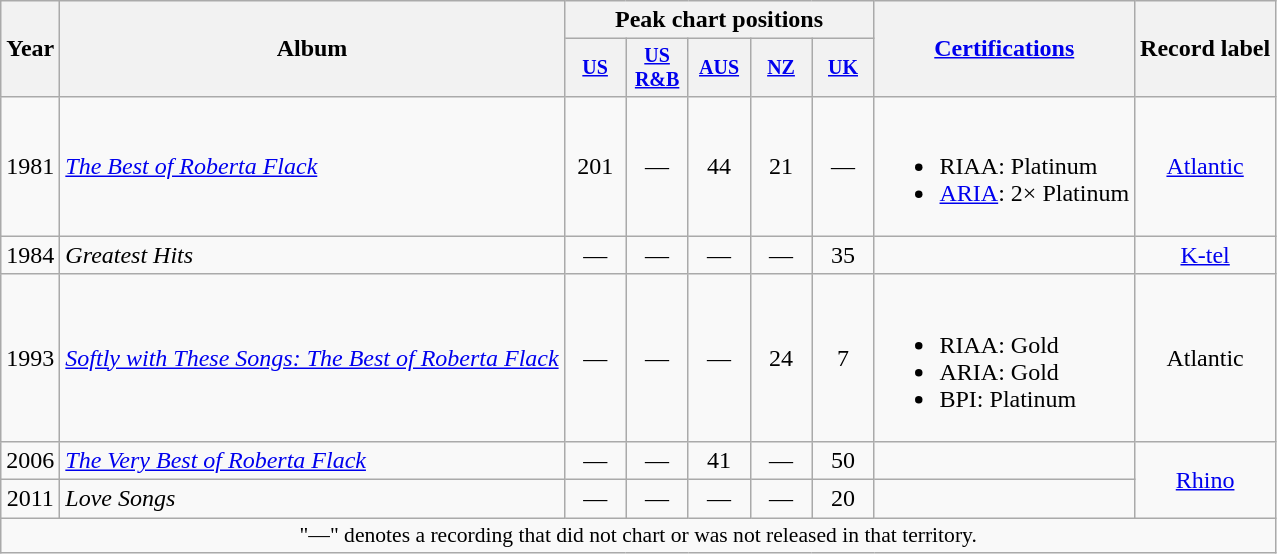<table class="wikitable" style="text-align:center;">
<tr>
<th rowspan="2">Year</th>
<th rowspan="2">Album</th>
<th colspan="5">Peak chart positions</th>
<th rowspan="2"><a href='#'>Certifications</a></th>
<th rowspan="2">Record label</th>
</tr>
<tr style="font-size:smaller;">
<th width="35"><a href='#'>US</a><br></th>
<th width="35"><a href='#'>US<br>R&B</a><br></th>
<th width="35"><a href='#'>AUS</a><br></th>
<th width="35"><a href='#'>NZ</a><br></th>
<th width="35"><a href='#'>UK</a><br></th>
</tr>
<tr>
<td rowspan="1">1981</td>
<td align="left"><em><a href='#'>The Best of Roberta Flack</a></em></td>
<td>201</td>
<td>—</td>
<td>44</td>
<td>21</td>
<td>—</td>
<td align="left"><br><ul><li>RIAA: Platinum</li><li><a href='#'>ARIA</a>: 2× Platinum</li></ul></td>
<td rowspan="1"><a href='#'>Atlantic</a></td>
</tr>
<tr>
<td>1984</td>
<td align="left"><em>Greatest Hits</em></td>
<td>—</td>
<td>—</td>
<td>—</td>
<td>—</td>
<td>35</td>
<td align="left"></td>
<td rowspan="1"><a href='#'>K-tel</a></td>
</tr>
<tr>
<td>1993</td>
<td align="left"><em><a href='#'>Softly with These Songs: The Best of Roberta Flack</a></em></td>
<td>—</td>
<td>—</td>
<td>—</td>
<td>24</td>
<td>7</td>
<td align="left"><br><ul><li>RIAA: Gold</li><li>ARIA: Gold</li><li>BPI: Platinum</li></ul></td>
<td rowspan="1">Atlantic</td>
</tr>
<tr>
<td>2006</td>
<td align="left"><em><a href='#'>The Very Best of Roberta Flack</a></em></td>
<td>—</td>
<td>—</td>
<td>41</td>
<td>—</td>
<td>50</td>
<td align="left"></td>
<td rowspan="2"><a href='#'>Rhino</a></td>
</tr>
<tr>
<td>2011</td>
<td align="left"><em>Love Songs</em></td>
<td>—</td>
<td>—</td>
<td>—</td>
<td>—</td>
<td>20</td>
<td align="left"></td>
</tr>
<tr>
<td colspan="12" style="font-size:90%">"—" denotes a recording that did not chart or was not released in that territory.</td>
</tr>
</table>
